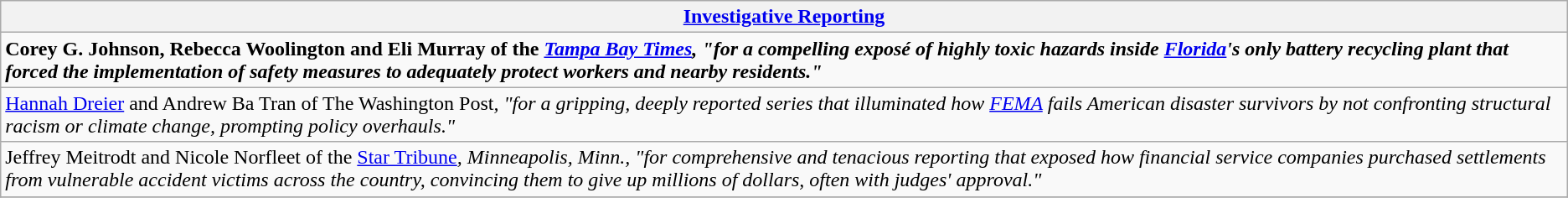<table class="wikitable" style="float:left; float:none;">
<tr>
<th><a href='#'>Investigative Reporting</a></th>
</tr>
<tr>
<td><strong>Corey G. Johnson, Rebecca Woolington and Eli Murray of the <em><a href='#'>Tampa Bay Times</a><strong><em>, "for a compelling exposé of highly toxic hazards inside <a href='#'>Florida</a>'s only battery recycling plant that forced the implementation of safety measures to adequately protect workers and nearby residents."</td>
</tr>
<tr>
<td><a href='#'>Hannah Dreier</a> and Andrew Ba Tran of </em>The Washington Post<em>, "for a gripping, deeply reported series that illuminated how <a href='#'>FEMA</a> fails American disaster survivors by not confronting structural racism or climate change, prompting policy overhauls."</td>
</tr>
<tr>
<td>Jeffrey Meitrodt and Nicole Norfleet of the </em><a href='#'>Star Tribune</a><em>, Minneapolis, Minn., "for comprehensive and tenacious reporting that exposed how financial service companies purchased settlements from vulnerable accident victims across the country, convincing them to give up millions of dollars, often with judges' approval."</td>
</tr>
<tr>
</tr>
</table>
